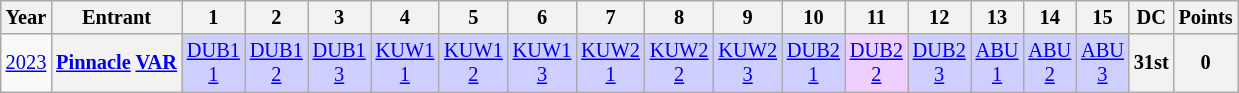<table class="wikitable" style="text-align:center; font-size:85%">
<tr>
<th>Year</th>
<th>Entrant</th>
<th>1</th>
<th>2</th>
<th>3</th>
<th>4</th>
<th>5</th>
<th>6</th>
<th>7</th>
<th>8</th>
<th>9</th>
<th>10</th>
<th>11</th>
<th>12</th>
<th>13</th>
<th>14</th>
<th>15</th>
<th>DC</th>
<th>Points</th>
</tr>
<tr>
<td><a href='#'>2023</a></td>
<th nowrap><a href='#'>Pinnacle</a> <a href='#'>VAR</a></th>
<td style="background:#CFCFFF;"><a href='#'>DUB1<br>1</a><br></td>
<td style="background:#CFCFFF;"><a href='#'>DUB1<br>2</a><br></td>
<td style="background:#CFCFFF;"><a href='#'>DUB1<br>3</a><br></td>
<td style="background:#CFCFFF;"><a href='#'>KUW1<br>1</a><br></td>
<td style="background:#CFCFFF;"><a href='#'>KUW1<br>2</a><br></td>
<td style="background:#CFCFFF;"><a href='#'>KUW1<br>3</a><br></td>
<td style="background:#CFCFFF;"><a href='#'>KUW2<br>1</a><br></td>
<td style="background:#CFCFFF;"><a href='#'>KUW2<br>2</a><br></td>
<td style="background:#CFCFFF;"><a href='#'>KUW2<br>3</a><br></td>
<td style="background:#CFCFFF;"><a href='#'>DUB2<br>1</a><br></td>
<td style="background:#EFCFFF;"><a href='#'>DUB2<br>2</a><br></td>
<td style="background:#CFCFFF;"><a href='#'>DUB2<br>3</a><br></td>
<td style="background:#CFCFFF;"><a href='#'>ABU<br>1</a><br></td>
<td style="background:#CFCFFF;"><a href='#'>ABU<br>2</a><br></td>
<td style="background:#CFCFFF;"><a href='#'>ABU<br>3</a><br></td>
<th>31st</th>
<th>0</th>
</tr>
</table>
